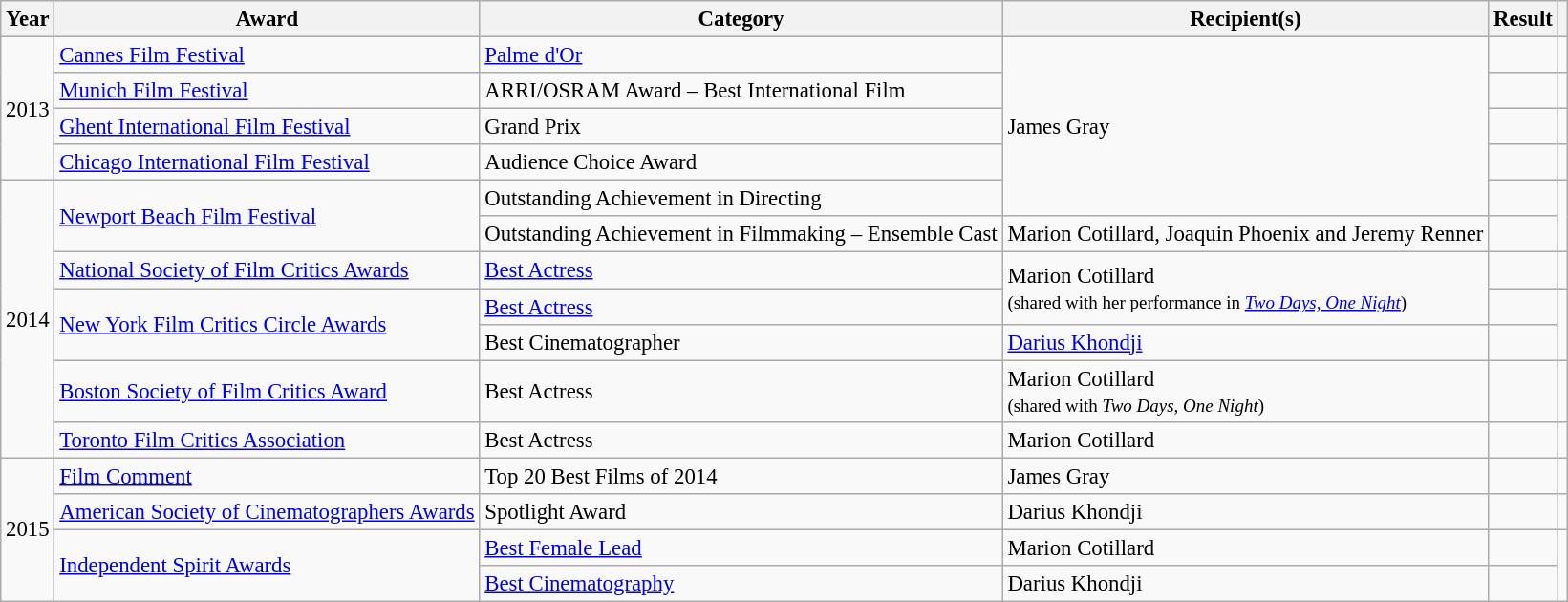<table class="wikitable" style="font-size: 95%;">
<tr>
<th>Year</th>
<th>Award</th>
<th>Category</th>
<th>Recipient(s)</th>
<th>Result</th>
<th class="unsortable"></th>
</tr>
<tr>
<td rowspan=4>2013</td>
<td><a href='#'>Cannes Film Festival</a></td>
<td><a href='#'>Palme d'Or</a></td>
<td rowspan=5>James Gray</td>
<td></td>
<td></td>
</tr>
<tr>
<td><a href='#'>Munich Film Festival</a></td>
<td>ARRI/OSRAM Award – Best International Film</td>
<td></td>
<td></td>
</tr>
<tr>
<td><a href='#'>Ghent International Film Festival</a></td>
<td>Grand Prix</td>
<td></td>
<td></td>
</tr>
<tr>
<td><a href='#'>Chicago International Film Festival</a></td>
<td>Audience Choice Award</td>
<td></td>
<td></td>
</tr>
<tr>
<td rowspan=7>2014</td>
<td rowspan=2><a href='#'>Newport Beach Film Festival</a></td>
<td>Outstanding Achievement in Directing</td>
<td></td>
<td rowspan="2"></td>
</tr>
<tr>
<td>Outstanding Achievement in Filmmaking – Ensemble Cast</td>
<td>Marion Cotillard, Joaquin Phoenix and Jeremy Renner</td>
<td></td>
</tr>
<tr>
<td><a href='#'>National Society of Film Critics Awards</a></td>
<td><a href='#'>Best Actress</a></td>
<td rowspan=2>Marion Cotillard<small><br>(shared with her performance in <em><a href='#'>Two Days, One Night</a></em>)<br></small></td>
<td></td>
<td></td>
</tr>
<tr>
<td rowspan=2><a href='#'>New York Film Critics Circle Awards</a></td>
<td><a href='#'>Best Actress</a></td>
<td></td>
<td rowspan=2></td>
</tr>
<tr>
<td>Best Cinematographer</td>
<td><a href='#'>Darius Khondji</a></td>
<td></td>
</tr>
<tr>
<td><a href='#'>Boston Society of Film Critics Award</a></td>
<td>Best Actress</td>
<td>Marion Cotillard<small><br>(shared with <em>Two Days, One Night</em>)<br></small></td>
<td></td>
<td></td>
</tr>
<tr>
<td><a href='#'>Toronto Film Critics Association</a></td>
<td>Best Actress</td>
<td>Marion Cotillard</td>
<td></td>
<td></td>
</tr>
<tr>
<td rowspan=4>2015</td>
<td><a href='#'>Film Comment</a></td>
<td>Top 20 Best Films of 2014</td>
<td>James Gray</td>
<td></td>
<td></td>
</tr>
<tr>
<td><a href='#'>American Society of Cinematographers Awards</a></td>
<td>Spotlight Award</td>
<td>Darius Khondji</td>
<td></td>
<td></td>
</tr>
<tr>
<td rowspan=2><a href='#'>Independent Spirit Awards</a></td>
<td><a href='#'>Best Female Lead</a></td>
<td>Marion Cotillard</td>
<td></td>
<td rowspan=2></td>
</tr>
<tr>
<td><a href='#'>Best Cinematography</a></td>
<td>Darius Khondji</td>
<td></td>
</tr>
</table>
